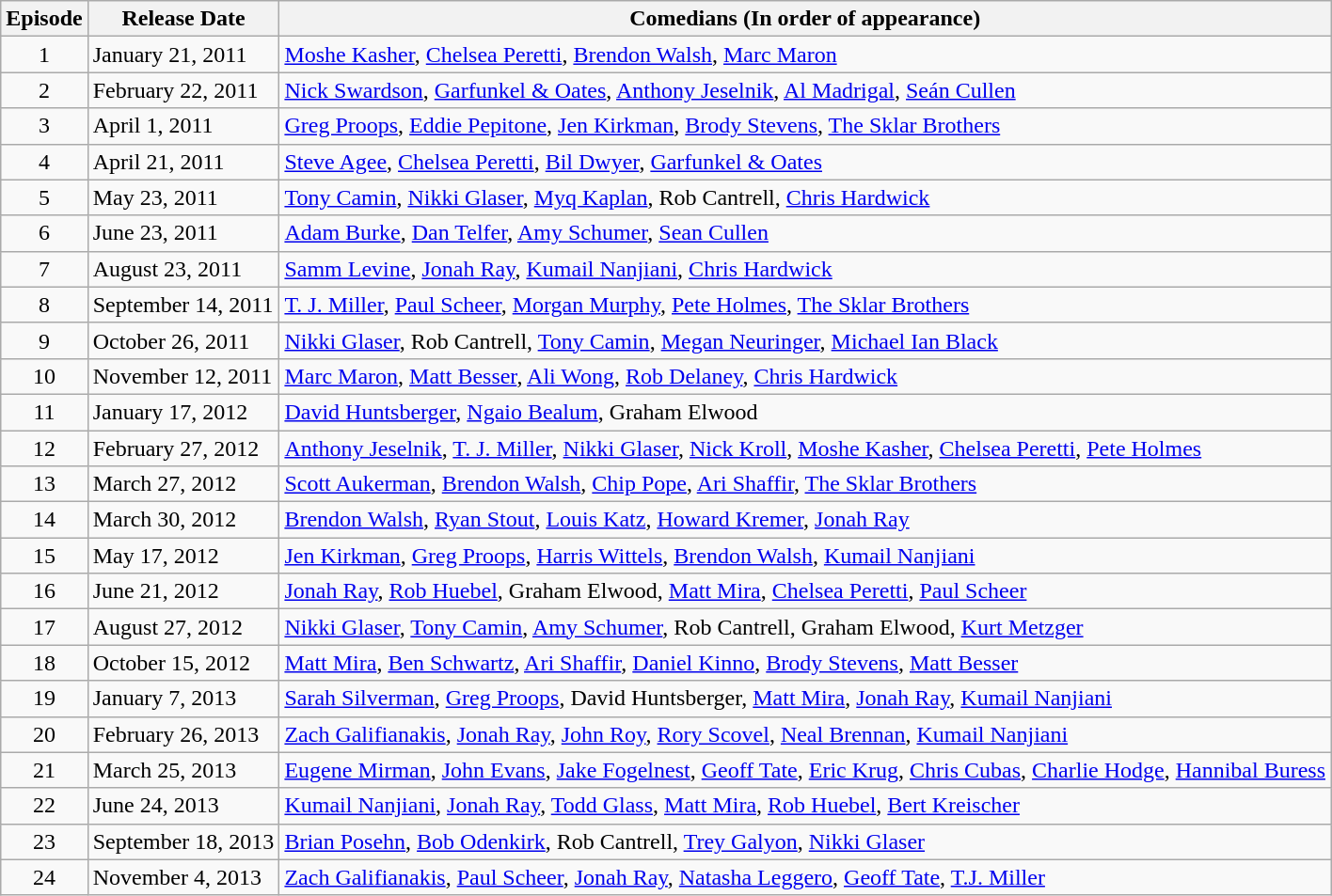<table class="wikitable">
<tr>
<th>Episode</th>
<th>Release Date</th>
<th>Comedians (In order of appearance)</th>
</tr>
<tr>
<td align="center">1</td>
<td>January 21, 2011</td>
<td><a href='#'>Moshe Kasher</a>, <a href='#'>Chelsea Peretti</a>, <a href='#'>Brendon Walsh</a>, <a href='#'>Marc Maron</a></td>
</tr>
<tr>
<td align="center">2</td>
<td>February 22, 2011</td>
<td><a href='#'>Nick Swardson</a>, <a href='#'>Garfunkel & Oates</a>, <a href='#'>Anthony Jeselnik</a>, <a href='#'>Al Madrigal</a>, <a href='#'>Seán Cullen</a></td>
</tr>
<tr>
<td align="center">3</td>
<td>April 1, 2011</td>
<td><a href='#'>Greg Proops</a>, <a href='#'>Eddie Pepitone</a>, <a href='#'>Jen Kirkman</a>, <a href='#'>Brody Stevens</a>, <a href='#'>The Sklar Brothers</a></td>
</tr>
<tr>
<td align="center">4</td>
<td>April 21, 2011</td>
<td><a href='#'>Steve Agee</a>, <a href='#'>Chelsea Peretti</a>, <a href='#'>Bil Dwyer</a>, <a href='#'>Garfunkel & Oates</a></td>
</tr>
<tr>
<td align="center">5</td>
<td>May 23, 2011</td>
<td><a href='#'>Tony Camin</a>, <a href='#'>Nikki Glaser</a>, <a href='#'>Myq Kaplan</a>, Rob Cantrell, <a href='#'>Chris Hardwick</a></td>
</tr>
<tr>
<td align="center">6</td>
<td>June 23, 2011</td>
<td><a href='#'>Adam Burke</a>, <a href='#'>Dan Telfer</a>, <a href='#'>Amy Schumer</a>, <a href='#'>Sean Cullen</a></td>
</tr>
<tr>
<td align="center">7</td>
<td>August 23, 2011</td>
<td><a href='#'>Samm Levine</a>, <a href='#'>Jonah Ray</a>, <a href='#'>Kumail Nanjiani</a>, <a href='#'>Chris Hardwick</a></td>
</tr>
<tr>
<td align="center">8</td>
<td>September 14, 2011</td>
<td><a href='#'>T. J. Miller</a>, <a href='#'>Paul Scheer</a>, <a href='#'>Morgan Murphy</a>, <a href='#'>Pete Holmes</a>, <a href='#'>The Sklar Brothers</a></td>
</tr>
<tr>
<td align="center">9</td>
<td>October 26, 2011</td>
<td><a href='#'>Nikki Glaser</a>, Rob Cantrell, <a href='#'>Tony Camin</a>, <a href='#'>Megan Neuringer</a>, <a href='#'>Michael Ian Black</a></td>
</tr>
<tr>
<td align="center">10</td>
<td>November 12, 2011</td>
<td><a href='#'>Marc Maron</a>, <a href='#'>Matt Besser</a>, <a href='#'>Ali Wong</a>, <a href='#'>Rob Delaney</a>, <a href='#'>Chris Hardwick</a></td>
</tr>
<tr>
<td align="center">11</td>
<td>January 17, 2012</td>
<td><a href='#'>David Huntsberger</a>, <a href='#'>Ngaio Bealum</a>, Graham Elwood</td>
</tr>
<tr>
<td align="center">12</td>
<td>February 27, 2012</td>
<td><a href='#'>Anthony Jeselnik</a>, <a href='#'>T. J. Miller</a>, <a href='#'>Nikki Glaser</a>, <a href='#'>Nick Kroll</a>, <a href='#'>Moshe Kasher</a>, <a href='#'>Chelsea Peretti</a>, <a href='#'>Pete Holmes</a></td>
</tr>
<tr>
<td align="center">13</td>
<td>March 27, 2012</td>
<td><a href='#'>Scott Aukerman</a>, <a href='#'>Brendon Walsh</a>, <a href='#'>Chip Pope</a>, <a href='#'>Ari Shaffir</a>, <a href='#'>The Sklar Brothers</a></td>
</tr>
<tr>
<td align="center">14</td>
<td>March 30, 2012</td>
<td><a href='#'>Brendon Walsh</a>, <a href='#'>Ryan Stout</a>, <a href='#'>Louis Katz</a>, <a href='#'>Howard Kremer</a>, <a href='#'>Jonah Ray</a></td>
</tr>
<tr>
<td align="center">15</td>
<td>May 17, 2012</td>
<td><a href='#'>Jen Kirkman</a>, <a href='#'>Greg Proops</a>, <a href='#'>Harris Wittels</a>, <a href='#'>Brendon Walsh</a>, <a href='#'>Kumail Nanjiani</a></td>
</tr>
<tr>
<td align="center">16</td>
<td>June 21, 2012</td>
<td><a href='#'>Jonah Ray</a>, <a href='#'>Rob Huebel</a>, Graham Elwood, <a href='#'>Matt Mira</a>, <a href='#'>Chelsea Peretti</a>, <a href='#'>Paul Scheer</a></td>
</tr>
<tr>
<td align="center">17</td>
<td>August 27, 2012</td>
<td><a href='#'>Nikki Glaser</a>, <a href='#'>Tony Camin</a>, <a href='#'>Amy Schumer</a>, Rob Cantrell, Graham Elwood, <a href='#'>Kurt Metzger</a></td>
</tr>
<tr>
<td align="center">18</td>
<td>October 15, 2012</td>
<td><a href='#'>Matt Mira</a>, <a href='#'>Ben Schwartz</a>, <a href='#'>Ari Shaffir</a>, <a href='#'>Daniel Kinno</a>, <a href='#'>Brody Stevens</a>, <a href='#'>Matt Besser</a></td>
</tr>
<tr>
<td align="center">19</td>
<td>January 7, 2013</td>
<td><a href='#'>Sarah Silverman</a>, <a href='#'>Greg Proops</a>, David Huntsberger, <a href='#'>Matt Mira</a>, <a href='#'>Jonah Ray</a>, <a href='#'>Kumail Nanjiani</a></td>
</tr>
<tr>
<td align="center">20</td>
<td>February 26, 2013</td>
<td><a href='#'>Zach Galifianakis</a>, <a href='#'>Jonah Ray</a>, <a href='#'>John Roy</a>, <a href='#'>Rory Scovel</a>, <a href='#'>Neal Brennan</a>, <a href='#'>Kumail Nanjiani</a></td>
</tr>
<tr>
<td align="center">21</td>
<td>March 25, 2013</td>
<td><a href='#'>Eugene Mirman</a>, <a href='#'>John Evans</a>, <a href='#'>Jake Fogelnest</a>, <a href='#'>Geoff Tate</a>, <a href='#'>Eric Krug</a>, <a href='#'>Chris Cubas</a>, <a href='#'>Charlie Hodge</a>, <a href='#'>Hannibal Buress</a></td>
</tr>
<tr>
<td align="center">22</td>
<td>June 24, 2013</td>
<td><a href='#'>Kumail Nanjiani</a>, <a href='#'>Jonah Ray</a>, <a href='#'>Todd Glass</a>, <a href='#'>Matt Mira</a>, <a href='#'>Rob Huebel</a>, <a href='#'>Bert Kreischer</a></td>
</tr>
<tr>
<td align="center">23</td>
<td>September 18, 2013</td>
<td><a href='#'>Brian Posehn</a>, <a href='#'>Bob Odenkirk</a>, Rob Cantrell, <a href='#'>Trey Galyon</a>, <a href='#'>Nikki Glaser</a></td>
</tr>
<tr>
<td align="center">24</td>
<td>November 4, 2013</td>
<td><a href='#'>Zach Galifianakis</a>, <a href='#'>Paul Scheer</a>, <a href='#'>Jonah Ray</a>, <a href='#'>Natasha Leggero</a>, <a href='#'>Geoff Tate</a>, <a href='#'>T.J. Miller</a></td>
</tr>
</table>
